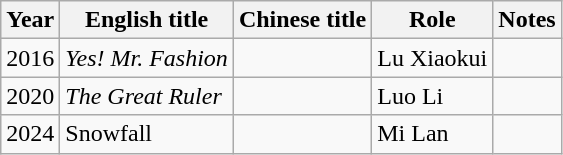<table class="wikitable sortable">
<tr>
<th>Year</th>
<th>English title</th>
<th>Chinese title</th>
<th>Role</th>
<th>Notes</th>
</tr>
<tr>
<td>2016</td>
<td><em>Yes! Mr. Fashion</em></td>
<td></td>
<td>Lu Xiaokui</td>
<td></td>
</tr>
<tr>
<td>2020</td>
<td><em>The Great Ruler</em></td>
<td></td>
<td>Luo Li</td>
<td></td>
</tr>
<tr>
<td>2024</td>
<td>Snowfall</td>
<td></td>
<td>Mi Lan</td>
<td></td>
</tr>
</table>
